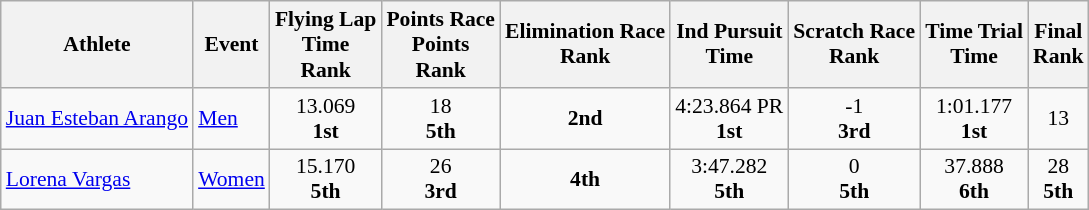<table class="wikitable" border="1" style="font-size:90%">
<tr>
<th>Athlete</th>
<th>Event</th>
<th>Flying Lap<br>Time<br>Rank</th>
<th>Points Race<br>Points<br>Rank</th>
<th>Elimination Race<br>Rank</th>
<th>Ind Pursuit<br>Time</th>
<th>Scratch Race<br>Rank</th>
<th>Time Trial<br>Time</th>
<th>Final<br>Rank</th>
</tr>
<tr>
<td><a href='#'>Juan Esteban Arango</a></td>
<td><a href='#'>Men</a></td>
<td align=center>13.069<br><strong>1st</strong></td>
<td align=center>18<br><strong>5th</strong></td>
<td align=center><strong>2nd</strong></td>
<td align=center>4:23.864 PR<br><strong>1st</strong></td>
<td align=center>-1<br><strong>3rd</strong></td>
<td align=center>1:01.177<br><strong>1st</strong></td>
<td align=center>13<br></td>
</tr>
<tr>
<td><a href='#'>Lorena Vargas</a></td>
<td><a href='#'>Women</a></td>
<td align=center>15.170<br><strong>5th</strong></td>
<td align=center>26<br><strong>3rd</strong></td>
<td align=center><strong>4th</strong></td>
<td align=center>3:47.282<br><strong>5th</strong></td>
<td align=center>0<br><strong>5th</strong></td>
<td align=center>37.888<br><strong>6th</strong></td>
<td align=center>28<br><strong>5th</strong></td>
</tr>
</table>
